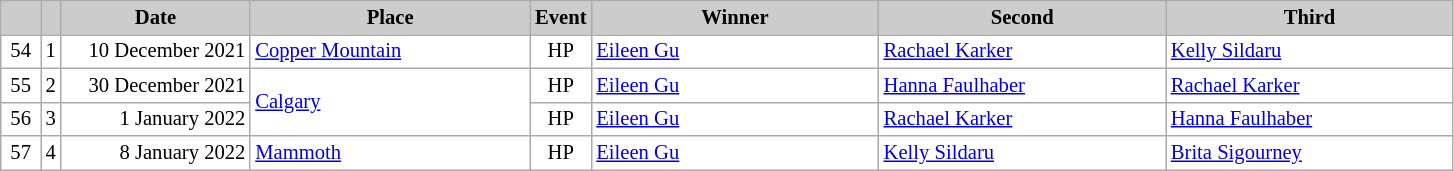<table class="wikitable plainrowheaders" style="background:#fff; font-size:86%; line-height:16px; border:grey solid 1px; border-collapse:collapse;">
<tr>
<th scope="col" style="background:#ccc; width:20px;"></th>
<th scope="col" style="background:#ccc; width=30 px;"></th>
<th scope="col" style="background:#ccc; width:120px;">Date</th>
<th scope="col" style="background:#ccc; width:180px;">Place</th>
<th scope="col" style="background:#ccc; width:15px;">Event</th>
<th scope="col" style="background:#ccc; width:185px;">Winner</th>
<th scope="col" style="background:#ccc; width:185px;">Second</th>
<th scope="col" style="background:#ccc; width:185px;">Third</th>
</tr>
<tr>
<td align="center">54</td>
<td align="center">1</td>
<td align="right">10 December 2021</td>
<td> <a href='#'>Copper Mountain</a></td>
<td align="center">HP</td>
<td> <a href='#'>Eileen Gu</a></td>
<td> <a href='#'>Rachael Karker</a></td>
<td> <a href='#'>Kelly Sildaru</a></td>
</tr>
<tr>
<td align="center">55</td>
<td align="center">2</td>
<td align="right">30 December 2021</td>
<td rowspan="2"> <a href='#'>Calgary</a></td>
<td align="center">HP</td>
<td> <a href='#'>Eileen Gu</a></td>
<td> <a href='#'>Hanna Faulhaber</a></td>
<td> <a href='#'>Rachael Karker</a></td>
</tr>
<tr>
<td align="center">56</td>
<td align="center">3</td>
<td align="right">1 January 2022</td>
<td align="center">HP</td>
<td> <a href='#'>Eileen Gu</a></td>
<td> <a href='#'>Rachael Karker</a></td>
<td> <a href='#'>Hanna Faulhaber</a></td>
</tr>
<tr>
<td align="center">57</td>
<td align="center">4</td>
<td align="right">8 January 2022</td>
<td> <a href='#'>Mammoth</a></td>
<td align="center">HP</td>
<td> <a href='#'>Eileen Gu</a></td>
<td> <a href='#'>Kelly Sildaru</a></td>
<td> <a href='#'>Brita Sigourney</a></td>
</tr>
</table>
